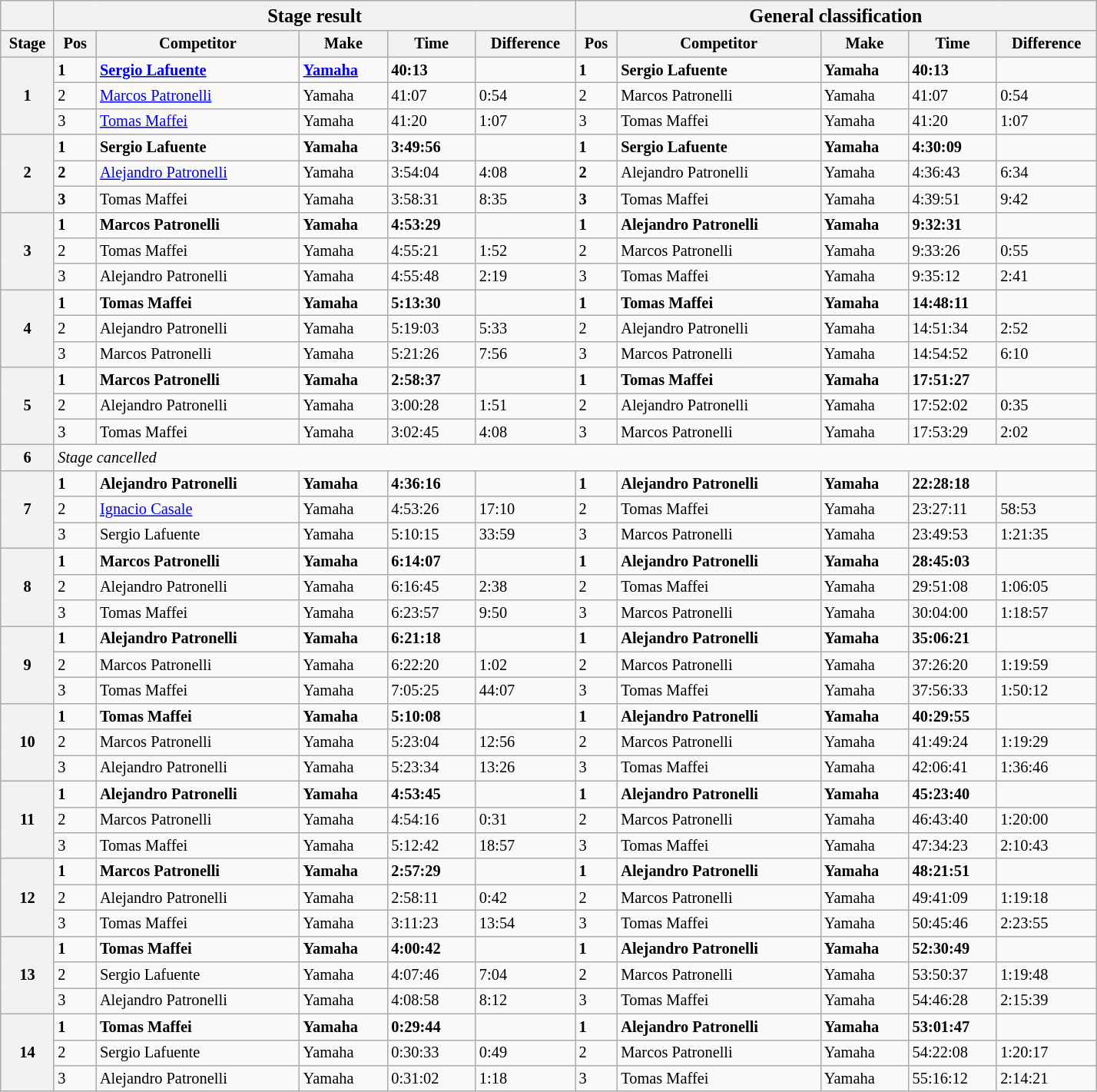<table class="wikitable" style="font-size:85%;">
<tr>
<th></th>
<th colspan=5><big>Stage result </big></th>
<th colspan=5><big>General classification</big></th>
</tr>
<tr>
<th width="40px">Stage</th>
<th width="30px">Pos</th>
<th width="170px">Competitor</th>
<th width="70px">Make</th>
<th width="70px">Time</th>
<th width="80px">Difference</th>
<th width="30px">Pos</th>
<th width="170px">Competitor</th>
<th width="70px">Make</th>
<th width="70px">Time</th>
<th width="80px">Difference</th>
</tr>
<tr>
<th rowspan=3>1</th>
<td><strong>1</strong></td>
<td><strong> <a href='#'>Sergio Lafuente</a></strong></td>
<td><strong><a href='#'>Yamaha</a></strong></td>
<td><strong>40:13</strong></td>
<td></td>
<td><strong>1</strong></td>
<td><strong> Sergio Lafuente</strong></td>
<td><strong>Yamaha</strong></td>
<td><strong>40:13</strong></td>
<td></td>
</tr>
<tr>
<td>2</td>
<td> <a href='#'>Marcos Patronelli</a></td>
<td>Yamaha</td>
<td>41:07</td>
<td>0:54</td>
<td>2</td>
<td> Marcos Patronelli</td>
<td>Yamaha</td>
<td>41:07</td>
<td>0:54</td>
</tr>
<tr>
<td>3</td>
<td> <a href='#'>Tomas Maffei</a></td>
<td>Yamaha</td>
<td>41:20</td>
<td>1:07</td>
<td>3</td>
<td> Tomas Maffei</td>
<td>Yamaha</td>
<td>41:20</td>
<td>1:07</td>
</tr>
<tr>
<th rowspan=3><strong>2</strong></th>
<td><strong>1</strong></td>
<td><strong> Sergio Lafuente</strong></td>
<td><strong>Yamaha</strong></td>
<td><strong>3:49:56</strong></td>
<td></td>
<td><strong>1</strong></td>
<td><strong> Sergio Lafuente</strong></td>
<td><strong>Yamaha</strong></td>
<td><strong>4:30:09</strong></td>
<td></td>
</tr>
<tr>
<td><strong>2</strong></td>
<td> <a href='#'>Alejandro Patronelli</a></td>
<td>Yamaha</td>
<td>3:54:04</td>
<td>4:08</td>
<td><strong>2</strong></td>
<td> Alejandro Patronelli</td>
<td>Yamaha</td>
<td>4:36:43</td>
<td>6:34</td>
</tr>
<tr>
<td><strong>3</strong></td>
<td> Tomas Maffei</td>
<td>Yamaha</td>
<td>3:58:31</td>
<td>8:35</td>
<td><strong>3</strong></td>
<td> Tomas Maffei</td>
<td>Yamaha</td>
<td>4:39:51</td>
<td>9:42</td>
</tr>
<tr>
<th rowspan=3>3</th>
<td><strong>1</strong></td>
<td><strong> Marcos Patronelli</strong></td>
<td><strong>Yamaha</strong></td>
<td><strong>4:53:29</strong></td>
<td></td>
<td><strong>1</strong></td>
<td><strong> Alejandro Patronelli</strong></td>
<td><strong>Yamaha</strong></td>
<td><strong>9:32:31</strong></td>
<td></td>
</tr>
<tr>
<td>2</td>
<td> Tomas Maffei</td>
<td>Yamaha</td>
<td>4:55:21</td>
<td>1:52</td>
<td>2</td>
<td> Marcos Patronelli</td>
<td>Yamaha</td>
<td>9:33:26</td>
<td>0:55</td>
</tr>
<tr>
<td>3</td>
<td> Alejandro Patronelli</td>
<td>Yamaha</td>
<td>4:55:48</td>
<td>2:19</td>
<td>3</td>
<td> Tomas Maffei</td>
<td>Yamaha</td>
<td>9:35:12</td>
<td>2:41</td>
</tr>
<tr>
<th rowspan=3>4</th>
<td><strong>1</strong></td>
<td><strong> Tomas Maffei</strong></td>
<td><strong>Yamaha</strong></td>
<td><strong>5:13:30</strong></td>
<td></td>
<td><strong>1</strong></td>
<td><strong> Tomas Maffei</strong></td>
<td><strong>Yamaha</strong></td>
<td><strong>14:48:11</strong></td>
<td></td>
</tr>
<tr>
<td>2</td>
<td> Alejandro Patronelli</td>
<td>Yamaha</td>
<td>5:19:03</td>
<td>5:33</td>
<td>2</td>
<td> Alejandro Patronelli</td>
<td>Yamaha</td>
<td>14:51:34</td>
<td>2:52</td>
</tr>
<tr>
<td>3</td>
<td> Marcos Patronelli</td>
<td>Yamaha</td>
<td>5:21:26</td>
<td>7:56</td>
<td>3</td>
<td> Marcos Patronelli</td>
<td>Yamaha</td>
<td>14:54:52</td>
<td>6:10</td>
</tr>
<tr>
<th rowspan=3>5</th>
<td><strong>1</strong></td>
<td><strong> Marcos Patronelli</strong></td>
<td><strong>Yamaha</strong></td>
<td><strong>2:58:37</strong></td>
<td></td>
<td><strong>1</strong></td>
<td><strong> Tomas Maffei</strong></td>
<td><strong>Yamaha</strong></td>
<td><strong>17:51:27</strong></td>
<td></td>
</tr>
<tr>
<td>2</td>
<td> Alejandro Patronelli</td>
<td>Yamaha</td>
<td>3:00:28</td>
<td>1:51</td>
<td>2</td>
<td> Alejandro Patronelli</td>
<td>Yamaha</td>
<td>17:52:02</td>
<td>0:35</td>
</tr>
<tr>
<td>3</td>
<td> Tomas Maffei</td>
<td>Yamaha</td>
<td>3:02:45</td>
<td>4:08</td>
<td>3</td>
<td> Marcos Patronelli</td>
<td>Yamaha</td>
<td>17:53:29</td>
<td>2:02</td>
</tr>
<tr>
<th>6</th>
<td colspan=10><em>Stage cancelled</em></td>
</tr>
<tr>
<th rowspan=3>7</th>
<td><strong>1</strong></td>
<td><strong> Alejandro Patronelli</strong></td>
<td><strong>Yamaha</strong></td>
<td><strong>4:36:16</strong></td>
<td></td>
<td><strong>1</strong></td>
<td><strong> Alejandro Patronelli</strong></td>
<td><strong>Yamaha</strong></td>
<td><strong>22:28:18</strong></td>
<td></td>
</tr>
<tr>
<td>2</td>
<td> <a href='#'>Ignacio Casale</a></td>
<td>Yamaha</td>
<td>4:53:26</td>
<td>17:10</td>
<td>2</td>
<td> Tomas Maffei</td>
<td>Yamaha</td>
<td>23:27:11</td>
<td>58:53</td>
</tr>
<tr>
<td>3</td>
<td> Sergio Lafuente</td>
<td>Yamaha</td>
<td>5:10:15</td>
<td>33:59</td>
<td>3</td>
<td> Marcos Patronelli</td>
<td>Yamaha</td>
<td>23:49:53</td>
<td>1:21:35</td>
</tr>
<tr>
<th rowspan=3>8</th>
<td><strong>1</strong></td>
<td><strong> Marcos Patronelli</strong></td>
<td><strong>Yamaha</strong></td>
<td><strong>6:14:07</strong></td>
<td></td>
<td><strong>1</strong></td>
<td><strong> Alejandro Patronelli</strong></td>
<td><strong>Yamaha</strong></td>
<td><strong>28:45:03</strong></td>
<td></td>
</tr>
<tr>
<td>2</td>
<td> Alejandro Patronelli</td>
<td>Yamaha</td>
<td>6:16:45</td>
<td>2:38</td>
<td>2</td>
<td> Tomas Maffei</td>
<td>Yamaha</td>
<td>29:51:08</td>
<td>1:06:05</td>
</tr>
<tr>
<td>3</td>
<td> Tomas Maffei</td>
<td>Yamaha</td>
<td>6:23:57</td>
<td>9:50</td>
<td>3</td>
<td> Marcos Patronelli</td>
<td>Yamaha</td>
<td>30:04:00</td>
<td>1:18:57</td>
</tr>
<tr>
<th rowspan=3>9</th>
<td><strong>1</strong></td>
<td><strong> Alejandro Patronelli</strong></td>
<td><strong>Yamaha</strong></td>
<td><strong>6:21:18</strong></td>
<td></td>
<td><strong>1</strong></td>
<td><strong> Alejandro Patronelli</strong></td>
<td><strong>Yamaha</strong></td>
<td><strong>35:06:21</strong></td>
<td></td>
</tr>
<tr>
<td>2</td>
<td> Marcos Patronelli</td>
<td>Yamaha</td>
<td>6:22:20</td>
<td>1:02</td>
<td>2</td>
<td> Marcos Patronelli</td>
<td>Yamaha</td>
<td>37:26:20</td>
<td>1:19:59</td>
</tr>
<tr>
<td>3</td>
<td> Tomas Maffei</td>
<td>Yamaha</td>
<td>7:05:25</td>
<td>44:07</td>
<td>3</td>
<td> Tomas Maffei</td>
<td>Yamaha</td>
<td>37:56:33</td>
<td>1:50:12</td>
</tr>
<tr>
<th rowspan=3>10</th>
<td><strong>1</strong></td>
<td><strong> Tomas Maffei</strong></td>
<td><strong>Yamaha</strong></td>
<td><strong>5:10:08</strong></td>
<td></td>
<td><strong>1</strong></td>
<td><strong> Alejandro Patronelli</strong></td>
<td><strong>Yamaha</strong></td>
<td><strong>40:29:55</strong></td>
<td></td>
</tr>
<tr>
<td>2</td>
<td> Marcos Patronelli</td>
<td>Yamaha</td>
<td>5:23:04</td>
<td>12:56</td>
<td>2</td>
<td> Marcos Patronelli</td>
<td>Yamaha</td>
<td>41:49:24</td>
<td>1:19:29</td>
</tr>
<tr>
<td>3</td>
<td> Alejandro Patronelli</td>
<td>Yamaha</td>
<td>5:23:34</td>
<td>13:26</td>
<td>3</td>
<td> Tomas Maffei</td>
<td>Yamaha</td>
<td>42:06:41</td>
<td>1:36:46</td>
</tr>
<tr>
<th rowspan=3>11</th>
<td><strong>1</strong></td>
<td><strong> Alejandro Patronelli</strong></td>
<td><strong>Yamaha</strong></td>
<td><strong>4:53:45</strong></td>
<td></td>
<td><strong>1</strong></td>
<td><strong> Alejandro Patronelli</strong></td>
<td><strong>Yamaha</strong></td>
<td><strong>45:23:40</strong></td>
<td></td>
</tr>
<tr>
<td>2</td>
<td> Marcos Patronelli</td>
<td>Yamaha</td>
<td>4:54:16</td>
<td>0:31</td>
<td>2</td>
<td> Marcos Patronelli</td>
<td>Yamaha</td>
<td>46:43:40</td>
<td>1:20:00</td>
</tr>
<tr>
<td>3</td>
<td> Tomas Maffei</td>
<td>Yamaha</td>
<td>5:12:42</td>
<td>18:57</td>
<td>3</td>
<td> Tomas Maffei</td>
<td>Yamaha</td>
<td>47:34:23</td>
<td>2:10:43</td>
</tr>
<tr>
<th rowspan=3>12</th>
<td><strong>1</strong></td>
<td><strong> Marcos Patronelli</strong></td>
<td><strong>Yamaha</strong></td>
<td><strong>2:57:29</strong></td>
<td></td>
<td><strong>1</strong></td>
<td><strong> Alejandro Patronelli</strong></td>
<td><strong>Yamaha</strong></td>
<td><strong>48:21:51</strong></td>
<td></td>
</tr>
<tr>
<td>2</td>
<td> Alejandro Patronelli</td>
<td>Yamaha</td>
<td>2:58:11</td>
<td>0:42</td>
<td>2</td>
<td> Marcos Patronelli</td>
<td>Yamaha</td>
<td>49:41:09</td>
<td>1:19:18</td>
</tr>
<tr>
<td>3</td>
<td> Tomas Maffei</td>
<td>Yamaha</td>
<td>3:11:23</td>
<td>13:54</td>
<td>3</td>
<td> Tomas Maffei</td>
<td>Yamaha</td>
<td>50:45:46</td>
<td>2:23:55</td>
</tr>
<tr>
<th rowspan=3>13</th>
<td><strong>1</strong></td>
<td><strong> Tomas Maffei</strong></td>
<td><strong>Yamaha</strong></td>
<td><strong>4:00:42</strong></td>
<td></td>
<td><strong>1</strong></td>
<td><strong> Alejandro Patronelli</strong></td>
<td><strong>Yamaha</strong></td>
<td><strong>52:30:49</strong></td>
<td></td>
</tr>
<tr>
<td>2</td>
<td> Sergio Lafuente</td>
<td>Yamaha</td>
<td>4:07:46</td>
<td>7:04</td>
<td>2</td>
<td> Marcos Patronelli</td>
<td>Yamaha</td>
<td>53:50:37</td>
<td>1:19:48</td>
</tr>
<tr>
<td>3</td>
<td> Alejandro Patronelli</td>
<td>Yamaha</td>
<td>4:08:58</td>
<td>8:12</td>
<td>3</td>
<td> Tomas Maffei</td>
<td>Yamaha</td>
<td>54:46:28</td>
<td>2:15:39</td>
</tr>
<tr>
<th rowspan=3>14</th>
<td><strong>1</strong></td>
<td><strong> Tomas Maffei</strong></td>
<td><strong>Yamaha</strong></td>
<td><strong>0:29:44</strong></td>
<td></td>
<td><strong>1</strong></td>
<td><strong> Alejandro Patronelli</strong></td>
<td><strong>Yamaha</strong></td>
<td><strong>53:01:47</strong></td>
<td></td>
</tr>
<tr>
<td>2</td>
<td> Sergio Lafuente</td>
<td>Yamaha</td>
<td>0:30:33</td>
<td>0:49</td>
<td>2</td>
<td> Marcos Patronelli</td>
<td>Yamaha</td>
<td>54:22:08</td>
<td>1:20:17</td>
</tr>
<tr>
<td>3</td>
<td> Alejandro Patronelli</td>
<td>Yamaha</td>
<td>0:31:02</td>
<td>1:18</td>
<td>3</td>
<td> Tomas Maffei</td>
<td>Yamaha</td>
<td>55:16:12</td>
<td>2:14:21</td>
</tr>
</table>
